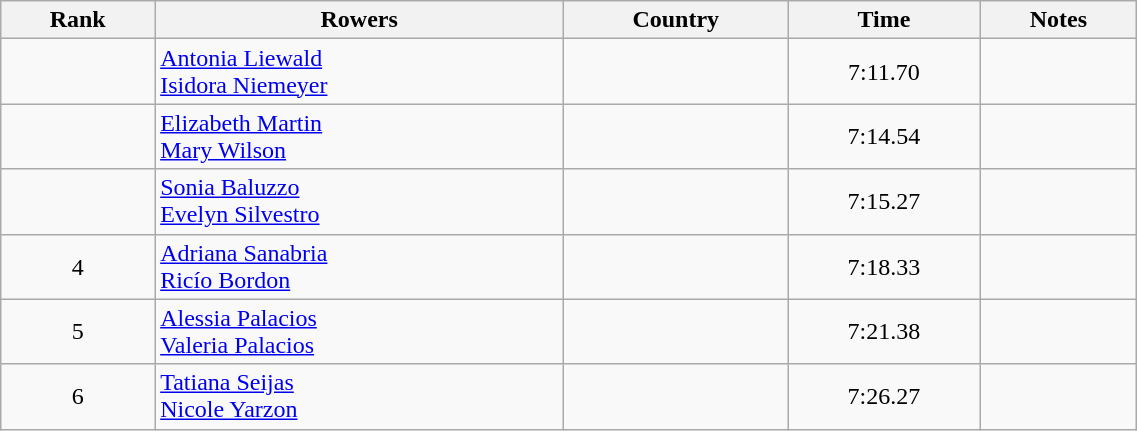<table class="wikitable" width=60% style="text-align:center">
<tr>
<th>Rank</th>
<th>Rowers</th>
<th>Country</th>
<th>Time</th>
<th>Notes</th>
</tr>
<tr>
<td></td>
<td align=left><a href='#'>Antonia Liewald</a><br><a href='#'>Isidora Niemeyer</a></td>
<td align=left></td>
<td>7:11.70</td>
<td></td>
</tr>
<tr>
<td></td>
<td align=left><a href='#'>Elizabeth Martin</a><br><a href='#'>Mary Wilson</a></td>
<td align=left></td>
<td>7:14.54</td>
<td></td>
</tr>
<tr>
<td></td>
<td align=left><a href='#'>Sonia Baluzzo</a><br><a href='#'>Evelyn Silvestro</a></td>
<td align=left></td>
<td>7:15.27</td>
<td></td>
</tr>
<tr>
<td>4</td>
<td align=left><a href='#'>Adriana Sanabria</a><br><a href='#'>Ricío Bordon</a></td>
<td align=left></td>
<td>7:18.33</td>
<td></td>
</tr>
<tr>
<td>5</td>
<td align=left><a href='#'>Alessia Palacios</a><br><a href='#'>Valeria Palacios</a></td>
<td align=left></td>
<td>7:21.38</td>
<td></td>
</tr>
<tr>
<td>6</td>
<td align=left><a href='#'>Tatiana Seijas</a><br><a href='#'>Nicole Yarzon</a></td>
<td align=left></td>
<td>7:26.27</td>
<td></td>
</tr>
</table>
